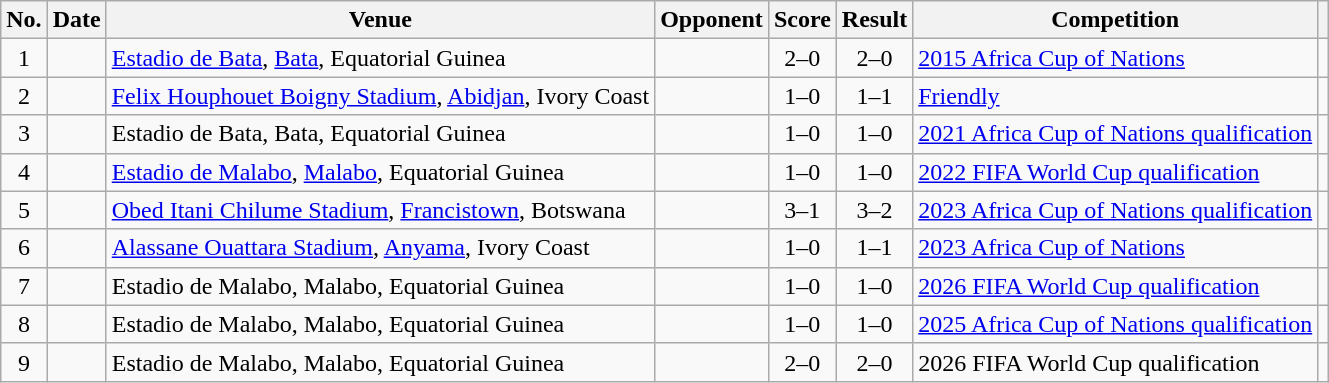<table class="wikitable sortable">
<tr>
<th scope="col">No.</th>
<th scope="col">Date</th>
<th scope="col">Venue</th>
<th scope="col">Opponent</th>
<th scope="col">Score</th>
<th scope="col">Result</th>
<th scope="col">Competition</th>
<th scope="col" class="unsortable"></th>
</tr>
<tr>
<td style="text-align:center">1</td>
<td></td>
<td><a href='#'>Estadio de Bata</a>, <a href='#'>Bata</a>, Equatorial Guinea</td>
<td></td>
<td style="text-align:center">2–0</td>
<td style="text-align:center">2–0</td>
<td><a href='#'>2015 Africa Cup of Nations</a></td>
<td></td>
</tr>
<tr>
<td style="text-align:center">2</td>
<td></td>
<td><a href='#'>Felix Houphouet Boigny Stadium</a>, <a href='#'>Abidjan</a>, Ivory Coast</td>
<td></td>
<td style="text-align:center">1–0</td>
<td style="text-align:center">1–1</td>
<td><a href='#'>Friendly</a></td>
<td></td>
</tr>
<tr>
<td style="text-align:center">3</td>
<td></td>
<td>Estadio de Bata, Bata, Equatorial Guinea</td>
<td></td>
<td style="text-align:center">1–0</td>
<td style="text-align:center">1–0</td>
<td><a href='#'>2021 Africa Cup of Nations qualification</a></td>
<td></td>
</tr>
<tr>
<td style="text-align:center">4</td>
<td></td>
<td><a href='#'>Estadio de Malabo</a>, <a href='#'>Malabo</a>, Equatorial Guinea</td>
<td></td>
<td style="text-align:center">1–0</td>
<td style="text-align:center">1–0</td>
<td><a href='#'>2022 FIFA World Cup qualification</a></td>
<td></td>
</tr>
<tr>
<td style="text-align:center">5</td>
<td></td>
<td><a href='#'>Obed Itani Chilume Stadium</a>, <a href='#'>Francistown</a>, Botswana</td>
<td></td>
<td style="text-align:center">3–1</td>
<td style="text-align:center">3–2</td>
<td><a href='#'>2023 Africa Cup of Nations qualification</a></td>
<td></td>
</tr>
<tr>
<td style="text-align:center">6</td>
<td></td>
<td><a href='#'>Alassane Ouattara Stadium</a>, <a href='#'>Anyama</a>, Ivory Coast</td>
<td></td>
<td style="text-align:center">1–0</td>
<td style="text-align:center">1–1</td>
<td><a href='#'>2023 Africa Cup of Nations</a></td>
<td></td>
</tr>
<tr>
<td style="text-align:center">7</td>
<td></td>
<td>Estadio de Malabo, Malabo, Equatorial Guinea</td>
<td></td>
<td style="text-align:center">1–0</td>
<td style="text-align:center">1–0</td>
<td><a href='#'>2026 FIFA World Cup qualification</a></td>
<td></td>
</tr>
<tr>
<td style="text-align:center">8</td>
<td></td>
<td>Estadio de Malabo, Malabo, Equatorial Guinea</td>
<td></td>
<td style="text-align:center">1–0</td>
<td style="text-align:center">1–0</td>
<td><a href='#'>2025 Africa Cup of Nations qualification</a></td>
<td></td>
</tr>
<tr>
<td style="text-align:center">9</td>
<td></td>
<td>Estadio de Malabo, Malabo, Equatorial Guinea</td>
<td></td>
<td style="text-align:center">2–0</td>
<td style="text-align:center">2–0</td>
<td>2026 FIFA World Cup qualification</td>
<td></td>
</tr>
</table>
